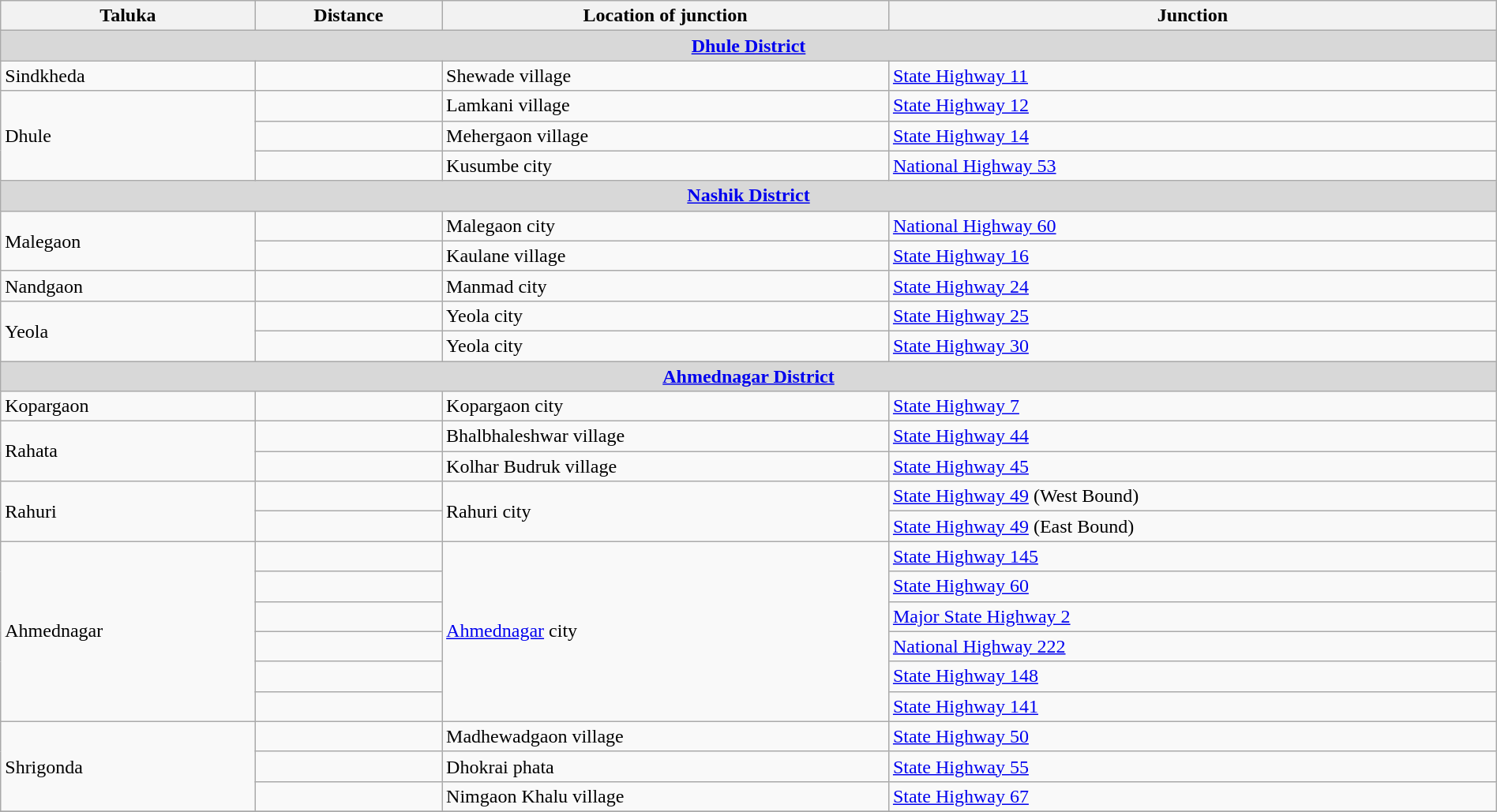<table class=wikitable width="100%">
<tr>
<th>Taluka</th>
<th>Distance</th>
<th>Location of junction</th>
<th>Junction</th>
</tr>
<tr>
<td colspan="4" align="center" style="background:#D8D8D8; font-weight:bold;"><a href='#'>Dhule District</a></td>
</tr>
<tr>
<td>Sindkheda</td>
<td></td>
<td>Shewade village</td>
<td> <a href='#'>State Highway 11</a></td>
</tr>
<tr>
<td rowspan="3">Dhule</td>
<td></td>
<td>Lamkani village</td>
<td> <a href='#'>State Highway 12</a></td>
</tr>
<tr>
<td></td>
<td>Mehergaon village</td>
<td><a href='#'>State Highway 14</a></td>
</tr>
<tr>
<td></td>
<td>Kusumbe city</td>
<td> <a href='#'>National Highway 53</a></td>
</tr>
<tr>
<td colspan="4" align="center" style="background:#D8D8D8; font-weight:bold;"><a href='#'>Nashik District</a></td>
</tr>
<tr>
<td rowspan="2">Malegaon</td>
<td></td>
<td>Malegaon city</td>
<td> <a href='#'>National Highway 60</a></td>
</tr>
<tr>
<td></td>
<td>Kaulane village</td>
<td> <a href='#'>State Highway 16</a></td>
</tr>
<tr>
<td>Nandgaon</td>
<td></td>
<td>Manmad city</td>
<td> <a href='#'>State Highway 24</a></td>
</tr>
<tr>
<td rowspan="2">Yeola</td>
<td></td>
<td>Yeola city</td>
<td> <a href='#'>State Highway 25</a></td>
</tr>
<tr>
<td></td>
<td>Yeola city</td>
<td> <a href='#'>State Highway 30</a></td>
</tr>
<tr>
<td colspan="4" align="center" style="background:#D8D8D8; font-weight:bold;"><a href='#'>Ahmednagar District</a></td>
</tr>
<tr>
<td>Kopargaon</td>
<td></td>
<td>Kopargaon city</td>
<td><a href='#'>State Highway 7</a></td>
</tr>
<tr>
<td rowspan="2">Rahata</td>
<td></td>
<td>Bhalbhaleshwar village</td>
<td><a href='#'>State Highway 44</a></td>
</tr>
<tr>
<td></td>
<td>Kolhar Budruk village</td>
<td><a href='#'>State Highway 45</a></td>
</tr>
<tr>
<td rowspan=2>Rahuri</td>
<td></td>
<td rowspan=2>Rahuri city</td>
<td><a href='#'>State Highway 49</a> (West Bound)</td>
</tr>
<tr>
<td></td>
<td><a href='#'>State Highway 49</a> (East Bound)</td>
</tr>
<tr>
<td rowspan="6">Ahmednagar</td>
<td></td>
<td rowspan="6"><a href='#'>Ahmednagar</a> city</td>
<td><a href='#'>State Highway 145</a></td>
</tr>
<tr>
<td></td>
<td><a href='#'>State Highway 60</a></td>
</tr>
<tr>
<td></td>
<td><a href='#'>Major State Highway 2</a></td>
</tr>
<tr>
<td></td>
<td><a href='#'>National Highway 222</a></td>
</tr>
<tr>
<td></td>
<td><a href='#'>State Highway 148</a></td>
</tr>
<tr>
<td></td>
<td><a href='#'>State Highway 141</a></td>
</tr>
<tr>
<td rowspan="3">Shrigonda</td>
<td></td>
<td>Madhewadgaon village</td>
<td><a href='#'>State Highway 50</a></td>
</tr>
<tr>
<td></td>
<td>Dhokrai phata</td>
<td><a href='#'>State Highway 55</a></td>
</tr>
<tr>
<td></td>
<td>Nimgaon Khalu village</td>
<td><a href='#'>State Highway 67</a></td>
</tr>
<tr>
</tr>
</table>
